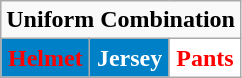<table class="wikitable"  style="display: inline-table;">
<tr>
<td align="center" Colspan="3"><strong>Uniform Combination</strong></td>
</tr>
<tr align="center">
<td style="background:#0080C6; color:red"><strong>Helmet</strong></td>
<td style="background:#0080C6; color:white"><strong>Jersey</strong></td>
<td style="background:white; color:red"><strong>Pants</strong></td>
</tr>
</table>
